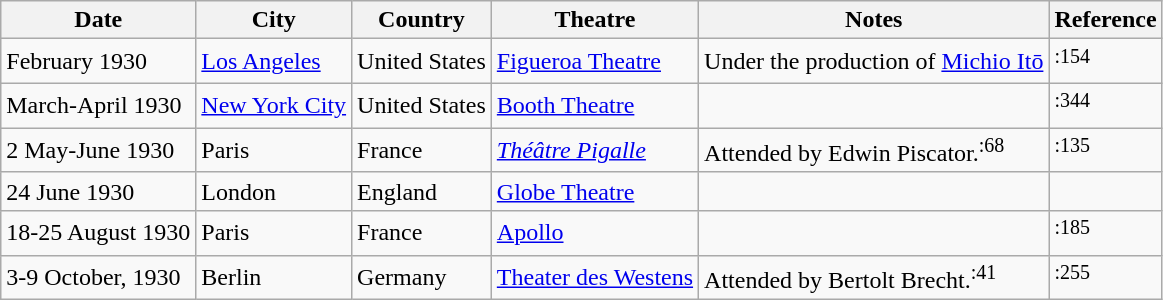<table class="wikitable">
<tr>
<th>Date</th>
<th>City</th>
<th>Country</th>
<th>Theatre</th>
<th>Notes</th>
<th>Reference</th>
</tr>
<tr>
<td>February 1930</td>
<td><a href='#'>Los Angeles</a></td>
<td>United States</td>
<td><a href='#'>Figueroa Theatre</a></td>
<td>Under the production of <a href='#'>Michio Itō</a></td>
<td><sup>:154</sup></td>
</tr>
<tr>
<td>March-April 1930</td>
<td><a href='#'>New York City</a></td>
<td>United States</td>
<td><a href='#'>Booth Theatre</a></td>
<td></td>
<td><sup>:344</sup></td>
</tr>
<tr>
<td>2 May-June 1930</td>
<td>Paris</td>
<td>France</td>
<td><em><a href='#'>Théâtre Pigalle</a></em></td>
<td>Attended by Edwin Piscator.<sup>:68</sup></td>
<td><sup>:135</sup></td>
</tr>
<tr>
<td>24 June 1930</td>
<td>London</td>
<td>England</td>
<td><a href='#'>Globe Theatre</a></td>
<td></td>
<td></td>
</tr>
<tr>
<td>18-25 August 1930</td>
<td>Paris</td>
<td>France</td>
<td><a href='#'>Apollo</a></td>
<td></td>
<td><sup>:185</sup></td>
</tr>
<tr>
<td>3-9 October, 1930</td>
<td>Berlin</td>
<td>Germany</td>
<td><a href='#'>Theater des Westens</a></td>
<td>Attended by Bertolt Brecht.<sup>:41</sup></td>
<td><sup>:255</sup></td>
</tr>
</table>
